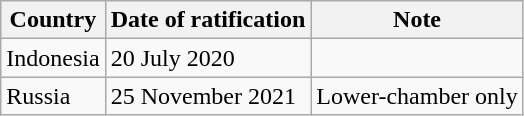<table class="wikitable">
<tr>
<th>Country</th>
<th>Date of ratification</th>
<th>Note</th>
</tr>
<tr>
<td>Indonesia</td>
<td>20 July 2020</td>
</tr>
<tr>
<td>Russia</td>
<td>25 November 2021</td>
<td>Lower-chamber only</td>
</tr>
</table>
